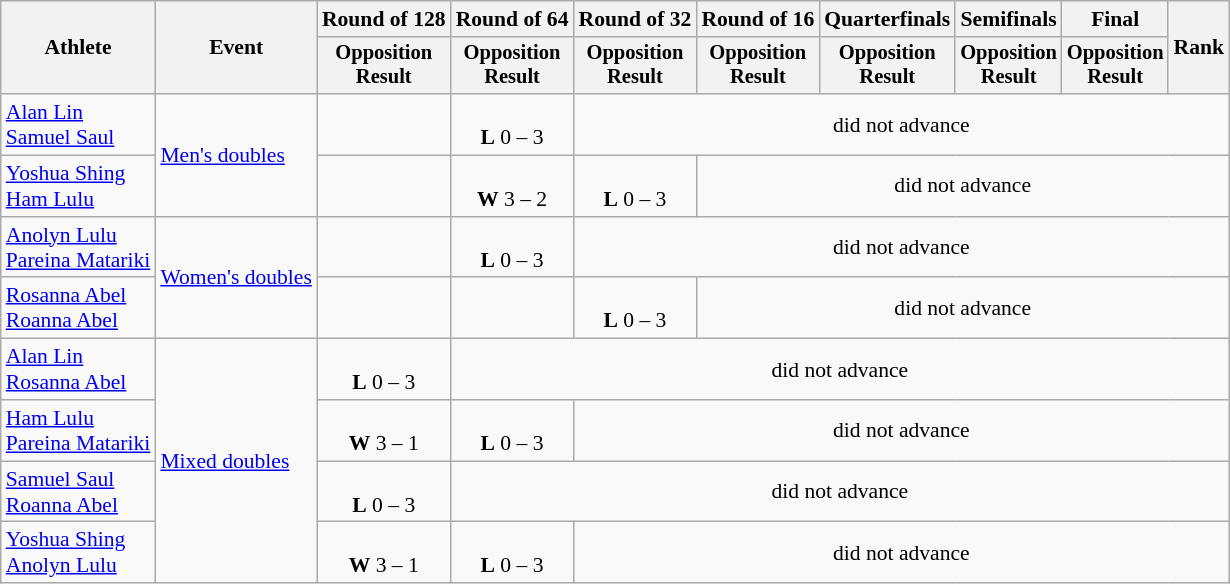<table class="wikitable" style="font-size:90%">
<tr>
<th rowspan=2>Athlete</th>
<th rowspan=2>Event</th>
<th>Round of 128</th>
<th>Round of 64</th>
<th>Round of 32</th>
<th>Round of 16</th>
<th>Quarterfinals</th>
<th>Semifinals</th>
<th>Final</th>
<th rowspan=2>Rank</th>
</tr>
<tr style="font-size:95%">
<th>Opposition<br>Result</th>
<th>Opposition<br>Result</th>
<th>Opposition<br>Result</th>
<th>Opposition<br>Result</th>
<th>Opposition<br>Result</th>
<th>Opposition<br>Result</th>
<th>Opposition<br>Result</th>
</tr>
<tr align=center>
<td align=left><a href='#'>Alan Lin</a><br><a href='#'>Samuel Saul</a></td>
<td align=left rowspan=2><a href='#'>Men's doubles</a></td>
<td></td>
<td><br><strong>L</strong> 0 – 3</td>
<td colspan=6>did not advance</td>
</tr>
<tr align=center>
<td align=left><a href='#'>Yoshua Shing</a><br><a href='#'>Ham Lulu</a></td>
<td></td>
<td><br><strong>W</strong> 3 – 2</td>
<td><br><strong>L</strong> 0 – 3</td>
<td colspan=5>did not advance</td>
</tr>
<tr align=center>
<td align=left><a href='#'>Anolyn Lulu</a><br><a href='#'>Pareina Matariki</a></td>
<td align=left rowspan=2><a href='#'>Women's doubles</a></td>
<td></td>
<td><br><strong>L</strong> 0 – 3</td>
<td colspan=6>did not advance</td>
</tr>
<tr align=center>
<td align=left><a href='#'>Rosanna Abel</a><br><a href='#'>Roanna Abel</a></td>
<td></td>
<td></td>
<td><br><strong>L</strong> 0 – 3</td>
<td colspan=5>did not advance</td>
</tr>
<tr align=center>
<td align=left><a href='#'>Alan Lin</a><br><a href='#'>Rosanna Abel</a></td>
<td align=left rowspan=4><a href='#'>Mixed doubles</a></td>
<td><br><strong>L</strong> 0 – 3</td>
<td colspan=7>did not advance</td>
</tr>
<tr align=center>
<td align=left><a href='#'>Ham Lulu</a><br><a href='#'>Pareina Matariki</a></td>
<td><br><strong>W</strong> 3 – 1</td>
<td><br><strong>L</strong> 0 – 3</td>
<td colspan=6>did not advance</td>
</tr>
<tr align=center>
<td align=left><a href='#'>Samuel Saul</a><br><a href='#'>Roanna Abel</a></td>
<td><br><strong>L</strong> 0 – 3</td>
<td colspan=7>did not advance</td>
</tr>
<tr align=center>
<td align=left><a href='#'>Yoshua Shing</a><br><a href='#'>Anolyn Lulu</a></td>
<td><br><strong>W</strong> 3 – 1</td>
<td><br><strong>L</strong> 0 – 3</td>
<td colspan=6>did not advance</td>
</tr>
</table>
